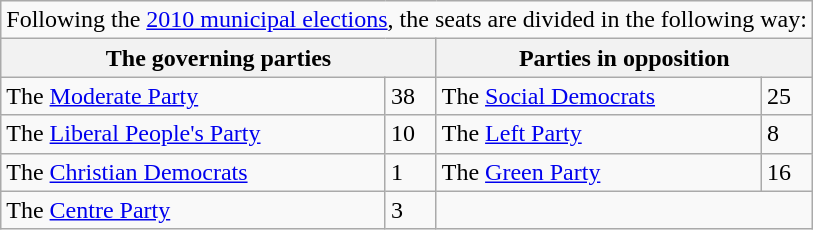<table class="wikitable" border="1">
<tr>
<td colspan="4">Following the <a href='#'>2010 municipal elections</a>, the seats are divided in the following way:</td>
</tr>
<tr>
<th colspan="2"><strong>The governing parties</strong></th>
<th colspan="2"><strong>Parties in opposition</strong></th>
</tr>
<tr style="vertical-align:top;">
<td>The <a href='#'>Moderate Party</a></td>
<td>38</td>
<td>The <a href='#'>Social Democrats</a></td>
<td>25</td>
</tr>
<tr>
<td>The <a href='#'>Liberal People's Party</a></td>
<td>10</td>
<td>The <a href='#'>Left Party</a></td>
<td>8</td>
</tr>
<tr>
<td>The <a href='#'>Christian Democrats</a></td>
<td>1</td>
<td>The <a href='#'>Green Party</a></td>
<td>16</td>
</tr>
<tr>
<td>The <a href='#'>Centre Party</a></td>
<td>3</td>
</tr>
</table>
